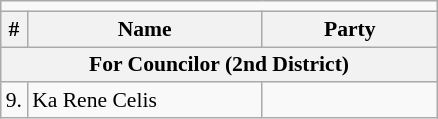<table class=wikitable style="font-size:90%">
<tr>
<td colspan=5 bgcolor=></td>
</tr>
<tr>
<th>#</th>
<th width=150px>Name</th>
<th colspan=2 width=110px>Party</th>
</tr>
<tr>
<th colspan=5>For Councilor (2nd District)</th>
</tr>
<tr>
<td>9.</td>
<td>Ka Rene Celis</td>
<td></td>
</tr>
</table>
